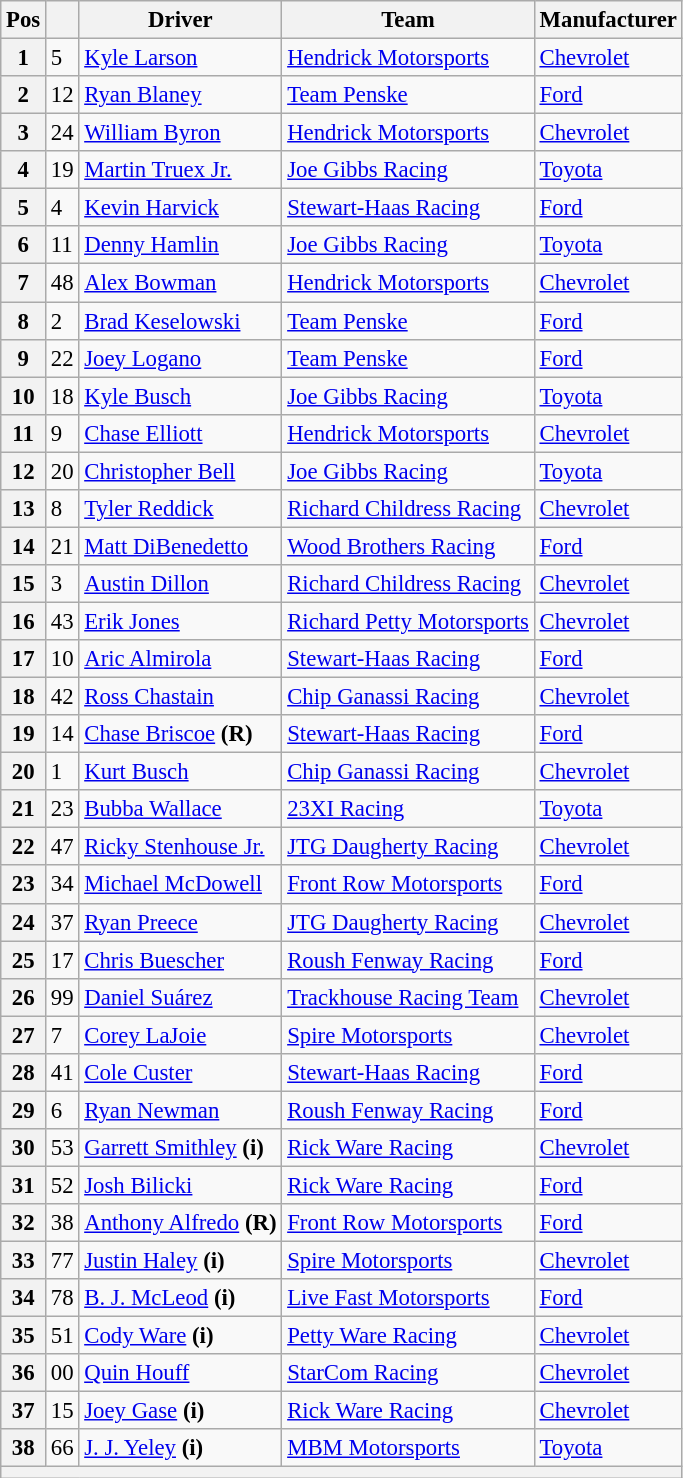<table class="wikitable" style="font-size:95%">
<tr>
<th>Pos</th>
<th></th>
<th>Driver</th>
<th>Team</th>
<th>Manufacturer</th>
</tr>
<tr>
<th>1</th>
<td>5</td>
<td><a href='#'>Kyle Larson</a></td>
<td><a href='#'>Hendrick Motorsports</a></td>
<td><a href='#'>Chevrolet</a></td>
</tr>
<tr>
<th>2</th>
<td>12</td>
<td><a href='#'>Ryan Blaney</a></td>
<td><a href='#'>Team Penske</a></td>
<td><a href='#'>Ford</a></td>
</tr>
<tr>
<th>3</th>
<td>24</td>
<td><a href='#'>William Byron</a></td>
<td><a href='#'>Hendrick Motorsports</a></td>
<td><a href='#'>Chevrolet</a></td>
</tr>
<tr>
<th>4</th>
<td>19</td>
<td><a href='#'>Martin Truex Jr.</a></td>
<td><a href='#'>Joe Gibbs Racing</a></td>
<td><a href='#'>Toyota</a></td>
</tr>
<tr>
<th>5</th>
<td>4</td>
<td><a href='#'>Kevin Harvick</a></td>
<td><a href='#'>Stewart-Haas Racing</a></td>
<td><a href='#'>Ford</a></td>
</tr>
<tr>
<th>6</th>
<td>11</td>
<td><a href='#'>Denny Hamlin</a></td>
<td><a href='#'>Joe Gibbs Racing</a></td>
<td><a href='#'>Toyota</a></td>
</tr>
<tr>
<th>7</th>
<td>48</td>
<td><a href='#'>Alex Bowman</a></td>
<td><a href='#'>Hendrick Motorsports</a></td>
<td><a href='#'>Chevrolet</a></td>
</tr>
<tr>
<th>8</th>
<td>2</td>
<td><a href='#'>Brad Keselowski</a></td>
<td><a href='#'>Team Penske</a></td>
<td><a href='#'>Ford</a></td>
</tr>
<tr>
<th>9</th>
<td>22</td>
<td><a href='#'>Joey Logano</a></td>
<td><a href='#'>Team Penske</a></td>
<td><a href='#'>Ford</a></td>
</tr>
<tr>
<th>10</th>
<td>18</td>
<td><a href='#'>Kyle Busch</a></td>
<td><a href='#'>Joe Gibbs Racing</a></td>
<td><a href='#'>Toyota</a></td>
</tr>
<tr>
<th>11</th>
<td>9</td>
<td><a href='#'>Chase Elliott</a></td>
<td><a href='#'>Hendrick Motorsports</a></td>
<td><a href='#'>Chevrolet</a></td>
</tr>
<tr>
<th>12</th>
<td>20</td>
<td><a href='#'>Christopher Bell</a></td>
<td><a href='#'>Joe Gibbs Racing</a></td>
<td><a href='#'>Toyota</a></td>
</tr>
<tr>
<th>13</th>
<td>8</td>
<td><a href='#'>Tyler Reddick</a></td>
<td><a href='#'>Richard Childress Racing</a></td>
<td><a href='#'>Chevrolet</a></td>
</tr>
<tr>
<th>14</th>
<td>21</td>
<td><a href='#'>Matt DiBenedetto</a></td>
<td><a href='#'>Wood Brothers Racing</a></td>
<td><a href='#'>Ford</a></td>
</tr>
<tr>
<th>15</th>
<td>3</td>
<td><a href='#'>Austin Dillon</a></td>
<td><a href='#'>Richard Childress Racing</a></td>
<td><a href='#'>Chevrolet</a></td>
</tr>
<tr>
<th>16</th>
<td>43</td>
<td><a href='#'>Erik Jones</a></td>
<td><a href='#'>Richard Petty Motorsports</a></td>
<td><a href='#'>Chevrolet</a></td>
</tr>
<tr>
<th>17</th>
<td>10</td>
<td><a href='#'>Aric Almirola</a></td>
<td><a href='#'>Stewart-Haas Racing</a></td>
<td><a href='#'>Ford</a></td>
</tr>
<tr>
<th>18</th>
<td>42</td>
<td><a href='#'>Ross Chastain</a></td>
<td><a href='#'>Chip Ganassi Racing</a></td>
<td><a href='#'>Chevrolet</a></td>
</tr>
<tr>
<th>19</th>
<td>14</td>
<td><a href='#'>Chase Briscoe</a> <strong>(R)</strong></td>
<td><a href='#'>Stewart-Haas Racing</a></td>
<td><a href='#'>Ford</a></td>
</tr>
<tr>
<th>20</th>
<td>1</td>
<td><a href='#'>Kurt Busch</a></td>
<td><a href='#'>Chip Ganassi Racing</a></td>
<td><a href='#'>Chevrolet</a></td>
</tr>
<tr>
<th>21</th>
<td>23</td>
<td><a href='#'>Bubba Wallace</a></td>
<td><a href='#'>23XI Racing</a></td>
<td><a href='#'>Toyota</a></td>
</tr>
<tr>
<th>22</th>
<td>47</td>
<td><a href='#'>Ricky Stenhouse Jr.</a></td>
<td><a href='#'>JTG Daugherty Racing</a></td>
<td><a href='#'>Chevrolet</a></td>
</tr>
<tr>
<th>23</th>
<td>34</td>
<td><a href='#'>Michael McDowell</a></td>
<td><a href='#'>Front Row Motorsports</a></td>
<td><a href='#'>Ford</a></td>
</tr>
<tr>
<th>24</th>
<td>37</td>
<td><a href='#'>Ryan Preece</a></td>
<td><a href='#'>JTG Daugherty Racing</a></td>
<td><a href='#'>Chevrolet</a></td>
</tr>
<tr>
<th>25</th>
<td>17</td>
<td><a href='#'>Chris Buescher</a></td>
<td><a href='#'>Roush Fenway Racing</a></td>
<td><a href='#'>Ford</a></td>
</tr>
<tr>
<th>26</th>
<td>99</td>
<td><a href='#'>Daniel Suárez</a></td>
<td><a href='#'>Trackhouse Racing Team</a></td>
<td><a href='#'>Chevrolet</a></td>
</tr>
<tr>
<th>27</th>
<td>7</td>
<td><a href='#'>Corey LaJoie</a></td>
<td><a href='#'>Spire Motorsports</a></td>
<td><a href='#'>Chevrolet</a></td>
</tr>
<tr>
<th>28</th>
<td>41</td>
<td><a href='#'>Cole Custer</a></td>
<td><a href='#'>Stewart-Haas Racing</a></td>
<td><a href='#'>Ford</a></td>
</tr>
<tr>
<th>29</th>
<td>6</td>
<td><a href='#'>Ryan Newman</a></td>
<td><a href='#'>Roush Fenway Racing</a></td>
<td><a href='#'>Ford</a></td>
</tr>
<tr>
<th>30</th>
<td>53</td>
<td><a href='#'>Garrett Smithley</a> <strong>(i)</strong></td>
<td><a href='#'>Rick Ware Racing</a></td>
<td><a href='#'>Chevrolet</a></td>
</tr>
<tr>
<th>31</th>
<td>52</td>
<td><a href='#'>Josh Bilicki</a></td>
<td><a href='#'>Rick Ware Racing</a></td>
<td><a href='#'>Ford</a></td>
</tr>
<tr>
<th>32</th>
<td>38</td>
<td><a href='#'>Anthony Alfredo</a> <strong>(R)</strong></td>
<td><a href='#'>Front Row Motorsports</a></td>
<td><a href='#'>Ford</a></td>
</tr>
<tr>
<th>33</th>
<td>77</td>
<td><a href='#'>Justin Haley</a> <strong>(i)</strong></td>
<td><a href='#'>Spire Motorsports</a></td>
<td><a href='#'>Chevrolet</a></td>
</tr>
<tr>
<th>34</th>
<td>78</td>
<td><a href='#'>B. J. McLeod</a> <strong>(i)</strong></td>
<td><a href='#'>Live Fast Motorsports</a></td>
<td><a href='#'>Ford</a></td>
</tr>
<tr>
<th>35</th>
<td>51</td>
<td><a href='#'>Cody Ware</a> <strong>(i)</strong></td>
<td><a href='#'>Petty Ware Racing</a></td>
<td><a href='#'>Chevrolet</a></td>
</tr>
<tr>
<th>36</th>
<td>00</td>
<td><a href='#'>Quin Houff</a></td>
<td><a href='#'>StarCom Racing</a></td>
<td><a href='#'>Chevrolet</a></td>
</tr>
<tr>
<th>37</th>
<td>15</td>
<td><a href='#'>Joey Gase</a> <strong>(i)</strong></td>
<td><a href='#'>Rick Ware Racing</a></td>
<td><a href='#'>Chevrolet</a></td>
</tr>
<tr>
<th>38</th>
<td>66</td>
<td><a href='#'>J. J. Yeley</a> <strong>(i)</strong></td>
<td><a href='#'>MBM Motorsports</a></td>
<td><a href='#'>Toyota</a></td>
</tr>
<tr>
<th colspan="7"></th>
</tr>
</table>
